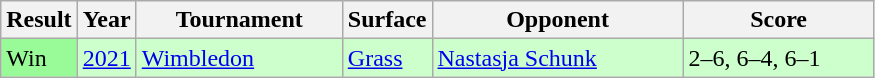<table class="sortable wikitable">
<tr>
<th>Result</th>
<th>Year</th>
<th width=130>Tournament</th>
<th>Surface</th>
<th width=160>Opponent</th>
<th width=120>Score</th>
</tr>
<tr bgcolor=ccffcc>
<td style="background:#98fb98;">Win</td>
<td><a href='#'>2021</a></td>
<td><a href='#'>Wimbledon</a></td>
<td><a href='#'>Grass</a></td>
<td> <a href='#'>Nastasja Schunk</a></td>
<td>2–6, 6–4, 6–1</td>
</tr>
</table>
